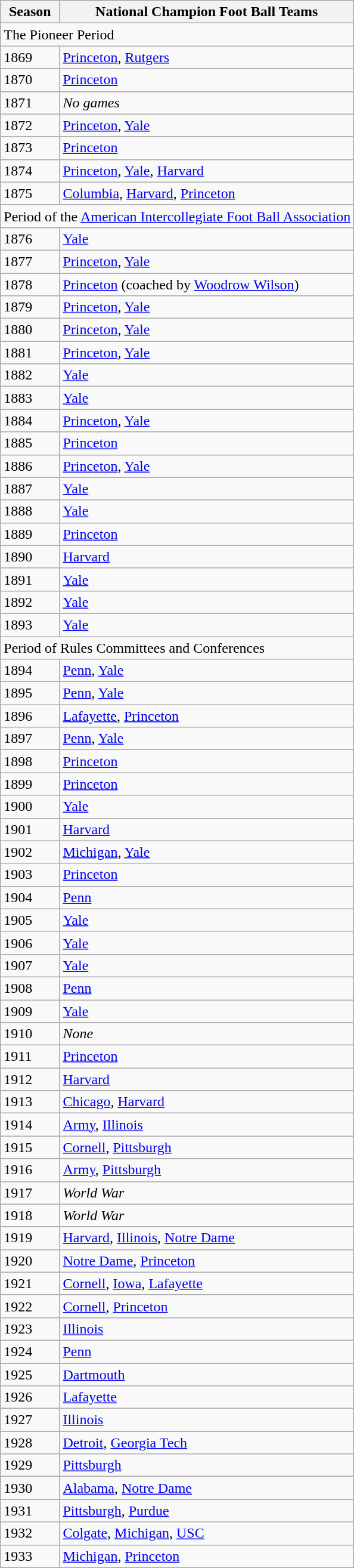<table class="wikitable sortable">
<tr>
<th>Season</th>
<th>National Champion Foot Ball Teams</th>
</tr>
<tr>
<td colspan=2 >The Pioneer Period</td>
</tr>
<tr>
<td>1869</td>
<td><a href='#'>Princeton</a>, <a href='#'>Rutgers</a></td>
</tr>
<tr>
<td>1870</td>
<td><a href='#'>Princeton</a></td>
</tr>
<tr>
<td>1871</td>
<td><em>No games</em></td>
</tr>
<tr>
<td>1872</td>
<td><a href='#'>Princeton</a>, <a href='#'>Yale</a></td>
</tr>
<tr>
<td>1873</td>
<td><a href='#'>Princeton</a></td>
</tr>
<tr>
<td>1874</td>
<td><a href='#'>Princeton</a>, <a href='#'>Yale</a>, <a href='#'>Harvard</a></td>
</tr>
<tr>
<td>1875</td>
<td><a href='#'>Columbia</a>, <a href='#'>Harvard</a>, <a href='#'>Princeton</a></td>
</tr>
<tr>
<td colspan=2 >Period of the <a href='#'>American Intercollegiate Foot Ball Association</a></td>
</tr>
<tr>
<td>1876</td>
<td><a href='#'>Yale</a></td>
</tr>
<tr>
<td>1877</td>
<td><a href='#'>Princeton</a>, <a href='#'>Yale</a></td>
</tr>
<tr>
<td>1878</td>
<td><a href='#'>Princeton</a> (coached by <a href='#'>Woodrow Wilson</a>)</td>
</tr>
<tr>
<td>1879</td>
<td><a href='#'>Princeton</a>, <a href='#'>Yale</a></td>
</tr>
<tr>
<td>1880</td>
<td><a href='#'>Princeton</a>, <a href='#'>Yale</a></td>
</tr>
<tr>
<td>1881</td>
<td><a href='#'>Princeton</a>, <a href='#'>Yale</a></td>
</tr>
<tr>
<td>1882</td>
<td><a href='#'>Yale</a></td>
</tr>
<tr>
<td>1883</td>
<td><a href='#'>Yale</a></td>
</tr>
<tr>
<td>1884</td>
<td><a href='#'>Princeton</a>, <a href='#'>Yale</a></td>
</tr>
<tr>
<td>1885</td>
<td><a href='#'>Princeton</a></td>
</tr>
<tr>
<td>1886</td>
<td><a href='#'>Princeton</a>, <a href='#'>Yale</a></td>
</tr>
<tr>
<td>1887</td>
<td><a href='#'>Yale</a></td>
</tr>
<tr>
<td>1888</td>
<td><a href='#'>Yale</a></td>
</tr>
<tr>
<td>1889</td>
<td><a href='#'>Princeton</a></td>
</tr>
<tr>
<td>1890</td>
<td><a href='#'>Harvard</a></td>
</tr>
<tr>
<td>1891</td>
<td><a href='#'>Yale</a></td>
</tr>
<tr>
<td>1892</td>
<td><a href='#'>Yale</a></td>
</tr>
<tr>
<td>1893</td>
<td><a href='#'>Yale</a></td>
</tr>
<tr>
<td colspan=2 >Period of Rules Committees and Conferences</td>
</tr>
<tr>
<td>1894</td>
<td><a href='#'>Penn</a>, <a href='#'>Yale</a></td>
</tr>
<tr>
<td>1895</td>
<td><a href='#'>Penn</a>, <a href='#'>Yale</a></td>
</tr>
<tr>
<td>1896</td>
<td><a href='#'>Lafayette</a>, <a href='#'>Princeton</a></td>
</tr>
<tr>
<td>1897</td>
<td><a href='#'>Penn</a>, <a href='#'>Yale</a></td>
</tr>
<tr>
<td>1898</td>
<td><a href='#'>Princeton</a></td>
</tr>
<tr>
<td>1899</td>
<td><a href='#'>Princeton</a></td>
</tr>
<tr>
<td>1900</td>
<td><a href='#'>Yale</a></td>
</tr>
<tr>
<td>1901</td>
<td><a href='#'>Harvard</a></td>
</tr>
<tr>
<td>1902</td>
<td><a href='#'>Michigan</a>, <a href='#'>Yale</a></td>
</tr>
<tr>
<td>1903</td>
<td><a href='#'>Princeton</a></td>
</tr>
<tr>
<td>1904</td>
<td><a href='#'>Penn</a></td>
</tr>
<tr>
<td>1905</td>
<td><a href='#'>Yale</a></td>
</tr>
<tr>
<td>1906</td>
<td><a href='#'>Yale</a></td>
</tr>
<tr>
<td>1907</td>
<td><a href='#'>Yale</a></td>
</tr>
<tr>
<td>1908</td>
<td><a href='#'>Penn</a></td>
</tr>
<tr>
<td>1909</td>
<td><a href='#'>Yale</a></td>
</tr>
<tr>
<td>1910</td>
<td><em>None</em></td>
</tr>
<tr>
<td>1911</td>
<td><a href='#'>Princeton</a></td>
</tr>
<tr>
<td>1912</td>
<td><a href='#'>Harvard</a></td>
</tr>
<tr>
<td>1913</td>
<td><a href='#'>Chicago</a>, <a href='#'>Harvard</a></td>
</tr>
<tr>
<td>1914</td>
<td><a href='#'>Army</a>, <a href='#'>Illinois</a></td>
</tr>
<tr>
<td>1915</td>
<td><a href='#'>Cornell</a>, <a href='#'>Pittsburgh</a></td>
</tr>
<tr>
<td>1916</td>
<td><a href='#'>Army</a>, <a href='#'>Pittsburgh</a></td>
</tr>
<tr>
<td>1917</td>
<td><em>World War</em></td>
</tr>
<tr>
<td>1918</td>
<td><em>World War</em></td>
</tr>
<tr>
<td>1919</td>
<td><a href='#'>Harvard</a>, <a href='#'>Illinois</a>, <a href='#'>Notre Dame</a></td>
</tr>
<tr>
<td>1920</td>
<td><a href='#'>Notre Dame</a>, <a href='#'>Princeton</a></td>
</tr>
<tr>
<td>1921</td>
<td><a href='#'>Cornell</a>, <a href='#'>Iowa</a>, <a href='#'>Lafayette</a></td>
</tr>
<tr>
<td>1922</td>
<td><a href='#'>Cornell</a>, <a href='#'>Princeton</a></td>
</tr>
<tr>
<td>1923</td>
<td><a href='#'>Illinois</a></td>
</tr>
<tr>
<td>1924</td>
<td><a href='#'>Penn</a></td>
</tr>
<tr>
<td>1925</td>
<td><a href='#'>Dartmouth</a></td>
</tr>
<tr>
<td>1926</td>
<td><a href='#'>Lafayette</a></td>
</tr>
<tr>
<td>1927</td>
<td><a href='#'>Illinois</a></td>
</tr>
<tr>
<td>1928</td>
<td><a href='#'>Detroit</a>, <a href='#'>Georgia Tech</a></td>
</tr>
<tr>
<td>1929</td>
<td><a href='#'>Pittsburgh</a></td>
</tr>
<tr>
<td>1930</td>
<td><a href='#'>Alabama</a>, <a href='#'>Notre Dame</a></td>
</tr>
<tr>
<td>1931</td>
<td><a href='#'>Pittsburgh</a>, <a href='#'>Purdue</a></td>
</tr>
<tr>
<td>1932</td>
<td><a href='#'>Colgate</a>, <a href='#'>Michigan</a>, <a href='#'>USC</a></td>
</tr>
<tr>
<td>1933</td>
<td><a href='#'>Michigan</a>, <a href='#'>Princeton</a></td>
</tr>
</table>
